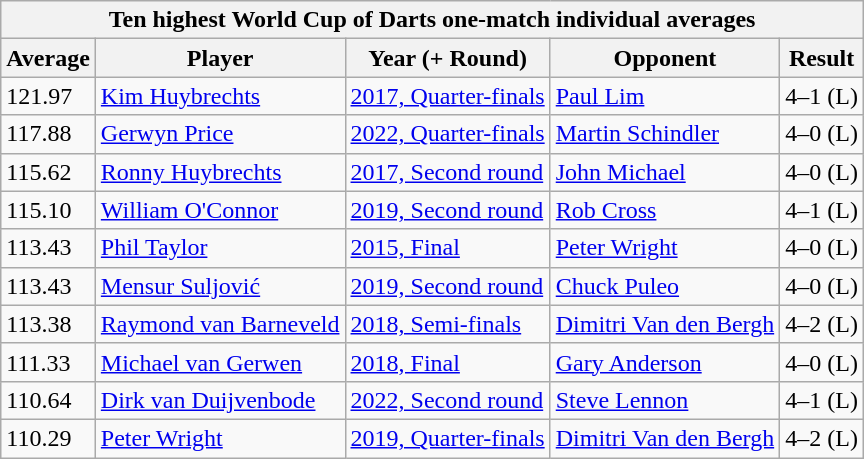<table class="wikitable sortable">
<tr>
<th colspan=5>Ten highest World Cup of Darts one-match individual averages</th>
</tr>
<tr>
<th>Average</th>
<th>Player</th>
<th>Year (+ Round)</th>
<th>Opponent</th>
<th>Result</th>
</tr>
<tr>
<td>121.97</td>
<td> <a href='#'>Kim Huybrechts</a></td>
<td><a href='#'>2017, Quarter-finals</a></td>
<td> <a href='#'>Paul Lim</a></td>
<td>4–1 (L)</td>
</tr>
<tr>
<td>117.88</td>
<td> <a href='#'>Gerwyn Price</a></td>
<td><a href='#'>2022, Quarter-finals</a></td>
<td> <a href='#'>Martin Schindler</a></td>
<td>4–0 (L)</td>
</tr>
<tr>
<td>115.62</td>
<td> <a href='#'>Ronny Huybrechts</a></td>
<td><a href='#'>2017, Second round</a></td>
<td> <a href='#'>John Michael</a></td>
<td>4–0 (L)</td>
</tr>
<tr>
<td>115.10</td>
<td> <a href='#'>William O'Connor</a></td>
<td><a href='#'>2019, Second round</a></td>
<td> <a href='#'>Rob Cross</a></td>
<td>4–1 (L)</td>
</tr>
<tr>
<td>113.43</td>
<td> <a href='#'>Phil Taylor</a></td>
<td><a href='#'>2015, Final</a></td>
<td> <a href='#'>Peter Wright</a></td>
<td>4–0 (L)</td>
</tr>
<tr>
<td>113.43</td>
<td> <a href='#'>Mensur Suljović</a></td>
<td><a href='#'>2019, Second round</a></td>
<td> <a href='#'>Chuck Puleo</a></td>
<td>4–0 (L)</td>
</tr>
<tr>
<td>113.38</td>
<td> <a href='#'>Raymond van Barneveld</a></td>
<td><a href='#'>2018, Semi-finals</a></td>
<td> <a href='#'>Dimitri Van den Bergh</a></td>
<td>4–2 (L)</td>
</tr>
<tr>
<td>111.33</td>
<td> <a href='#'>Michael van Gerwen</a></td>
<td><a href='#'>2018, Final</a></td>
<td> <a href='#'>Gary Anderson</a></td>
<td>4–0 (L)</td>
</tr>
<tr>
<td>110.64</td>
<td> <a href='#'>Dirk van Duijvenbode</a></td>
<td><a href='#'>2022, Second round</a></td>
<td> <a href='#'>Steve Lennon</a></td>
<td>4–1 (L)</td>
</tr>
<tr>
<td>110.29</td>
<td> <a href='#'>Peter Wright</a></td>
<td><a href='#'>2019, Quarter-finals</a></td>
<td> <a href='#'>Dimitri Van den Bergh</a></td>
<td>4–2 (L)</td>
</tr>
</table>
